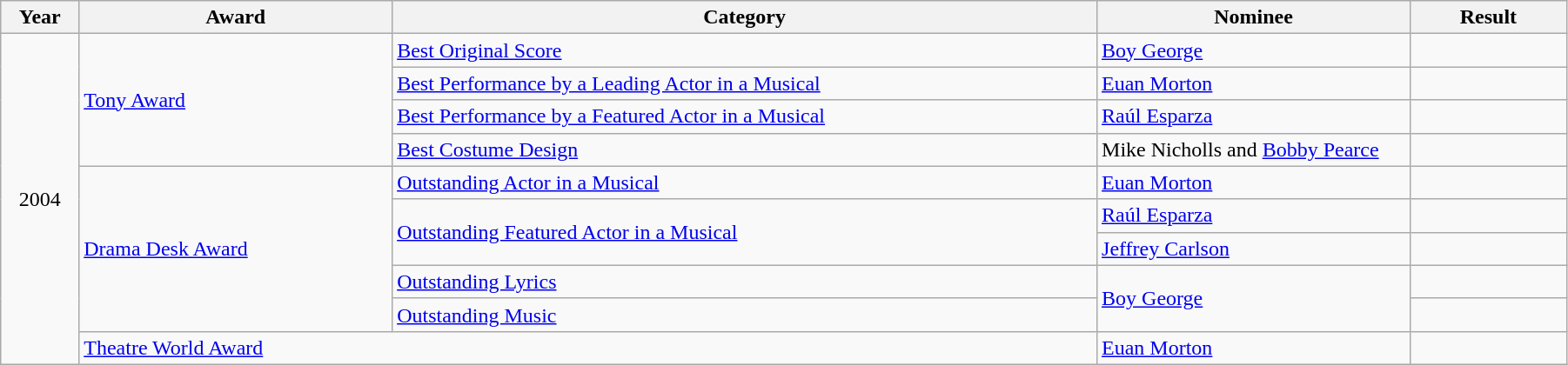<table class="wikitable" width="95%">
<tr>
<th width="5%">Year</th>
<th width="20%">Award</th>
<th width="45%">Category</th>
<th width="20%">Nominee</th>
<th width="10%">Result</th>
</tr>
<tr>
<td rowspan="10" align="center">2004</td>
<td rowspan="4"><a href='#'>Tony Award</a></td>
<td><a href='#'>Best Original Score</a></td>
<td><a href='#'>Boy George</a></td>
<td></td>
</tr>
<tr>
<td><a href='#'>Best Performance by a Leading Actor in a Musical</a></td>
<td><a href='#'>Euan Morton</a></td>
<td></td>
</tr>
<tr>
<td><a href='#'>Best Performance by a Featured Actor in a Musical</a></td>
<td><a href='#'>Raúl Esparza</a></td>
<td></td>
</tr>
<tr>
<td><a href='#'>Best Costume Design</a></td>
<td>Mike Nicholls and <a href='#'>Bobby Pearce</a></td>
<td></td>
</tr>
<tr>
<td rowspan="5"><a href='#'>Drama Desk Award</a></td>
<td><a href='#'>Outstanding Actor in a Musical</a></td>
<td><a href='#'>Euan Morton</a></td>
<td></td>
</tr>
<tr>
<td rowspan="2"><a href='#'>Outstanding Featured Actor in a Musical</a></td>
<td><a href='#'>Raúl Esparza</a></td>
<td></td>
</tr>
<tr>
<td><a href='#'>Jeffrey Carlson</a></td>
<td></td>
</tr>
<tr>
<td><a href='#'>Outstanding Lyrics</a></td>
<td rowspan="2"><a href='#'>Boy George</a></td>
<td></td>
</tr>
<tr>
<td><a href='#'>Outstanding Music</a></td>
<td></td>
</tr>
<tr>
<td colspan="2"><a href='#'>Theatre World Award</a></td>
<td><a href='#'>Euan Morton</a></td>
<td></td>
</tr>
</table>
